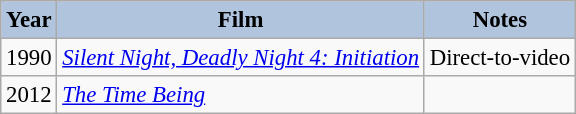<table class="wikitable" style="font-size:95%;">
<tr>
<th style="background:#B0C4DE;">Year</th>
<th style="background:#B0C4DE;">Film</th>
<th style="background:#B0C4DE;">Notes</th>
</tr>
<tr>
<td>1990</td>
<td><em><a href='#'>Silent Night, Deadly Night 4: Initiation</a></em></td>
<td>Direct-to-video</td>
</tr>
<tr>
<td>2012</td>
<td><em><a href='#'>The Time Being</a></em></td>
<td></td>
</tr>
</table>
